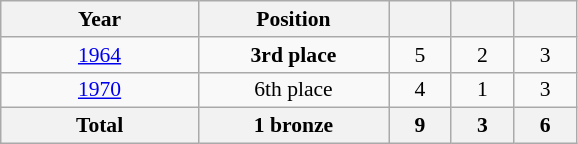<table class="wikitable" style="text-align: center;font-size:90%;">
<tr>
<th width=125>Year</th>
<th width=120>Position</th>
<th width=35></th>
<th width=35></th>
<th width=35></th>
</tr>
<tr -bgcolor=#cc9966>
<td> <a href='#'>1964</a></td>
<td><strong>3rd place</strong></td>
<td>5</td>
<td>2</td>
<td>3</td>
</tr>
<tr>
<td> <a href='#'>1970</a></td>
<td>6th place</td>
<td>4</td>
<td>1</td>
<td>3</td>
</tr>
<tr>
<th><strong>Total</strong></th>
<th>1 bronze</th>
<th>9</th>
<th>3</th>
<th>6</th>
</tr>
</table>
